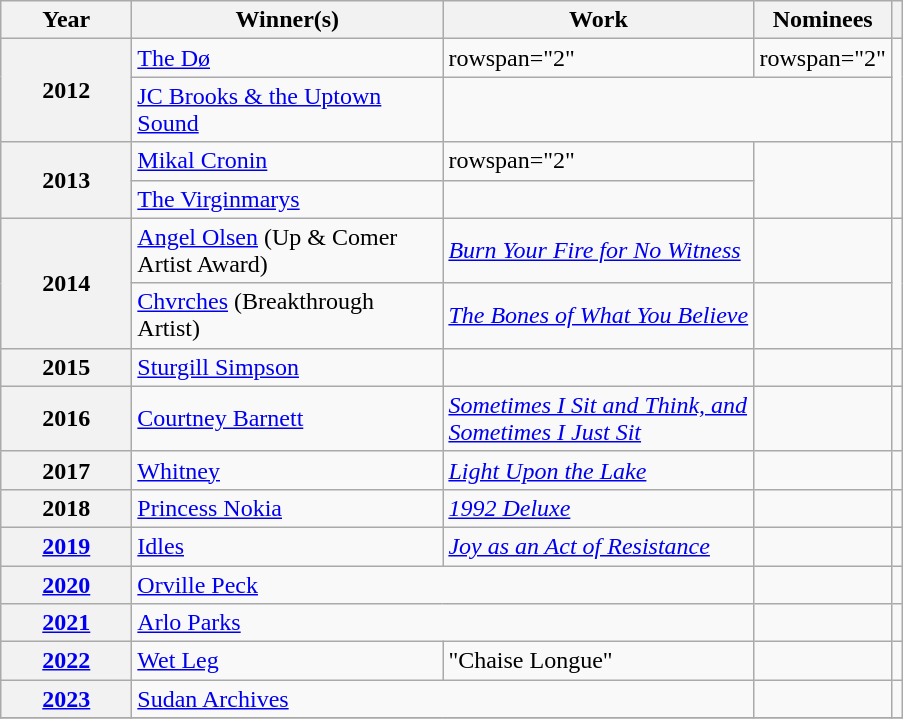<table class="wikitable sortable">
<tr>
<th scope="col" style="width:5em;">Year</th>
<th scope="col" style="width:200px;">Winner(s)</th>
<th scope="col" style="width:200px;">Work</th>
<th scope="col" class="unsortable">Nominees</th>
<th scope="col" class="unsortable"></th>
</tr>
<tr>
<th scope="row" rowspan="2">2012</th>
<td><a href='#'>The Dø</a></td>
<td>rowspan="2" </td>
<td>rowspan="2" </td>
<td align="center" rowspan="2"></td>
</tr>
<tr>
<td><a href='#'>JC Brooks & the Uptown Sound</a></td>
</tr>
<tr>
<th scope="row" rowspan="2">2013</th>
<td><a href='#'>Mikal Cronin</a></td>
<td>rowspan="2" </td>
<td rowspan="2"><br></td>
<td align="center" rowspan="2"></td>
</tr>
<tr>
<td><a href='#'>The Virginmarys</a></td>
</tr>
<tr>
<th scope="row" rowspan="2">2014</th>
<td><a href='#'>Angel Olsen</a> (Up & Comer Artist Award)</td>
<td><em><a href='#'>Burn Your Fire for No Witness</a></em></td>
<td></td>
<td rowspan="2" align="center"></td>
</tr>
<tr>
<td><a href='#'>Chvrches</a> (Breakthrough Artist)</td>
<td><em><a href='#'>The Bones of What You Believe</a></em></td>
<td></td>
</tr>
<tr>
<th scope="row">2015</th>
<td><a href='#'>Sturgill Simpson</a></td>
<td></td>
<td></td>
<td align="center"></td>
</tr>
<tr>
<th scope="row">2016</th>
<td><a href='#'>Courtney Barnett</a></td>
<td><em><a href='#'>Sometimes I Sit and Think, and Sometimes I Just Sit</a></em></td>
<td></td>
<td align="center"></td>
</tr>
<tr>
<th scope="row">2017</th>
<td><a href='#'>Whitney</a></td>
<td><em><a href='#'>Light Upon the Lake</a></em></td>
<td></td>
<td align="center"></td>
</tr>
<tr>
<th scope="row">2018</th>
<td><a href='#'>Princess Nokia</a></td>
<td><em><a href='#'>1992 Deluxe</a></em></td>
<td></td>
<td align="center"></td>
</tr>
<tr>
<th scope="row"><a href='#'>2019</a></th>
<td><a href='#'>Idles</a></td>
<td><em><a href='#'>Joy as an Act of Resistance</a></em></td>
<td></td>
<td align="center"></td>
</tr>
<tr>
<th scope="row"><a href='#'>2020</a></th>
<td colspan="2"><a href='#'>Orville Peck</a></td>
<td></td>
<td align="center"></td>
</tr>
<tr>
<th scope="row"><a href='#'>2021</a></th>
<td colspan="2"><a href='#'>Arlo Parks</a></td>
<td></td>
<td align="center"></td>
</tr>
<tr>
<th scope="row"><a href='#'>2022</a></th>
<td><a href='#'>Wet Leg</a></td>
<td>"Chaise Longue"</td>
<td></td>
<td align="center"></td>
</tr>
<tr>
<th scope="row"><a href='#'>2023</a></th>
<td colspan="2"><a href='#'>Sudan Archives</a></td>
<td></td>
<td align="center"><br></td>
</tr>
<tr>
</tr>
</table>
